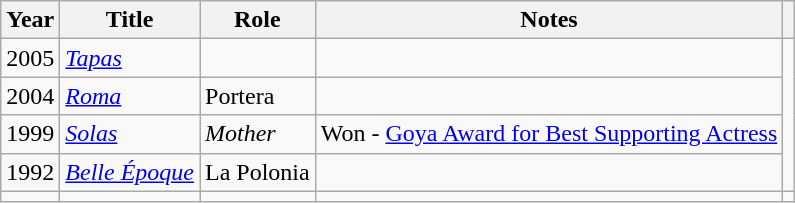<table class="wikitable sortable">
<tr>
<th>Year</th>
<th>Title</th>
<th>Role</th>
<th class="unsortable">Notes</th>
<th class="unsortable"></th>
</tr>
<tr>
<td>2005</td>
<td><em><a href='#'>Tapas</a></em></td>
<td></td>
<td></td>
</tr>
<tr>
<td>2004</td>
<td><em><a href='#'>Roma</a></em></td>
<td>Portera</td>
<td></td>
</tr>
<tr>
<td>1999</td>
<td><em><a href='#'>Solas</a></em></td>
<td><em>Mother</em></td>
<td>Won - <a href='#'>Goya Award for Best Supporting Actress</a></td>
</tr>
<tr>
<td>1992</td>
<td><em><a href='#'>Belle Époque</a></em></td>
<td>La Polonia</td>
<td></td>
</tr>
<tr>
<td></td>
<td></td>
<td></td>
<td></td>
<td></td>
</tr>
</table>
